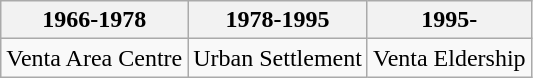<table class="wikitable">
<tr>
<th>1966-1978</th>
<th>1978-1995</th>
<th>1995-</th>
</tr>
<tr>
<td>Venta Area Centre</td>
<td>Urban Settlement</td>
<td>Venta Eldership</td>
</tr>
</table>
